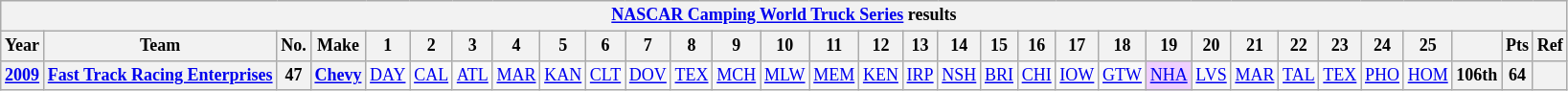<table class="wikitable " style="text-align:center; font-size:75%">
<tr>
<th colspan=32><a href='#'>NASCAR Camping World Truck Series</a> results</th>
</tr>
<tr>
<th>Year</th>
<th>Team</th>
<th>No.</th>
<th>Make</th>
<th>1</th>
<th>2</th>
<th>3</th>
<th>4</th>
<th>5</th>
<th>6</th>
<th>7</th>
<th>8</th>
<th>9</th>
<th>10</th>
<th>11</th>
<th>12</th>
<th>13</th>
<th>14</th>
<th>15</th>
<th>16</th>
<th>17</th>
<th>18</th>
<th>19</th>
<th>20</th>
<th>21</th>
<th>22</th>
<th>23</th>
<th>24</th>
<th>25</th>
<th></th>
<th>Pts</th>
<th>Ref</th>
</tr>
<tr>
<th><a href='#'>2009</a></th>
<th><a href='#'>Fast Track Racing Enterprises</a></th>
<th>47</th>
<th><a href='#'>Chevy</a></th>
<td><a href='#'>DAY</a></td>
<td><a href='#'>CAL</a></td>
<td><a href='#'>ATL</a></td>
<td><a href='#'>MAR</a></td>
<td><a href='#'>KAN</a></td>
<td><a href='#'>CLT</a></td>
<td><a href='#'>DOV</a></td>
<td><a href='#'>TEX</a></td>
<td><a href='#'>MCH</a></td>
<td><a href='#'>MLW</a></td>
<td><a href='#'>MEM</a></td>
<td><a href='#'>KEN</a></td>
<td><a href='#'>IRP</a></td>
<td><a href='#'>NSH</a></td>
<td><a href='#'>BRI</a></td>
<td><a href='#'>CHI</a></td>
<td><a href='#'>IOW</a></td>
<td><a href='#'>GTW</a></td>
<td style="background:#EFCFFF;"><a href='#'>NHA</a><br></td>
<td><a href='#'>LVS</a></td>
<td><a href='#'>MAR</a></td>
<td><a href='#'>TAL</a></td>
<td><a href='#'>TEX</a></td>
<td><a href='#'>PHO</a></td>
<td><a href='#'>HOM</a></td>
<th>106th</th>
<th>64</th>
<th></th>
</tr>
</table>
